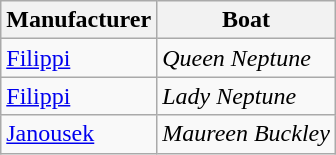<table class="wikitable">
<tr>
<th>Manufacturer</th>
<th>Boat</th>
</tr>
<tr>
<td><a href='#'>Filippi</a></td>
<td><em>Queen Neptune</em></td>
</tr>
<tr>
<td><a href='#'>Filippi</a></td>
<td><em>Lady Neptune</em></td>
</tr>
<tr>
<td><a href='#'>Janousek</a></td>
<td><em>Maureen Buckley</em></td>
</tr>
</table>
